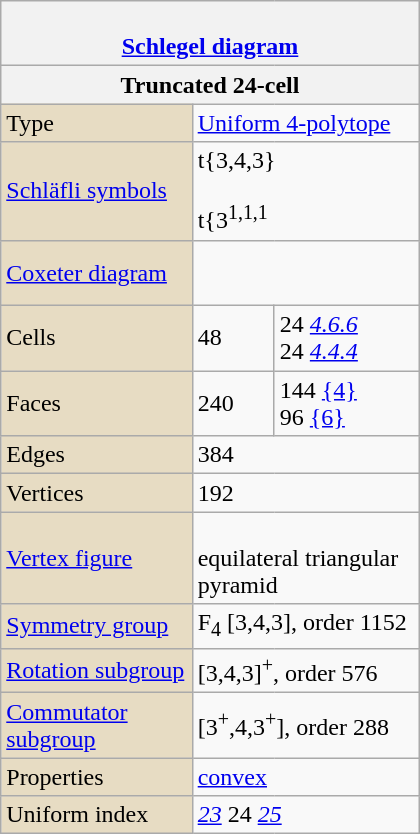<table class="wikitable" align="right" style="margin-left:10px" width="280">
<tr>
<th bgcolor=#e7dcc3 colspan=3><br><a href='#'>Schlegel diagram</a></th>
</tr>
<tr>
<th bgcolor=#e7dcc3 colspan=3>Truncated 24-cell</th>
</tr>
<tr>
<td bgcolor=#e7dcc3>Type</td>
<td colspan=2><a href='#'>Uniform 4-polytope</a></td>
</tr>
<tr>
<td bgcolor=#e7dcc3><a href='#'>Schläfli symbols</a></td>
<td colspan=2>t{3,4,3}<br><br>t{3<sup>1,1,1</sup></td>
</tr>
<tr>
<td bgcolor=#e7dcc3><a href='#'>Coxeter diagram</a></td>
<td colspan=2><br><br></td>
</tr>
<tr>
<td bgcolor=#e7dcc3>Cells</td>
<td>48</td>
<td>24 <a href='#'><em>4.6.6</em></a> <br>24 <a href='#'><em>4.4.4</em></a> </td>
</tr>
<tr>
<td bgcolor=#e7dcc3>Faces</td>
<td>240</td>
<td>144 <a href='#'>{4}</a><br>96 <a href='#'>{6}</a></td>
</tr>
<tr>
<td bgcolor=#e7dcc3>Edges</td>
<td colspan=2>384</td>
</tr>
<tr>
<td bgcolor=#e7dcc3>Vertices</td>
<td colspan=2>192</td>
</tr>
<tr>
<td bgcolor=#e7dcc3><a href='#'>Vertex figure</a></td>
<td colspan=2><br>equilateral triangular pyramid</td>
</tr>
<tr>
<td bgcolor=#e7dcc3><a href='#'>Symmetry group</a></td>
<td colspan=2>F<sub>4</sub> [3,4,3], order 1152</td>
</tr>
<tr>
<td bgcolor=#e7dcc3><a href='#'>Rotation subgroup</a></td>
<td colspan=2>[3,4,3]<sup>+</sup>, order 576</td>
</tr>
<tr>
<td bgcolor=#e7dcc3><a href='#'>Commutator subgroup</a></td>
<td colspan=2>[3<sup>+</sup>,4,3<sup>+</sup>], order 288</td>
</tr>
<tr>
<td bgcolor=#e7dcc3>Properties</td>
<td colspan=2><a href='#'>convex</a></td>
</tr>
<tr>
<td bgcolor=#e7dcc3>Uniform index</td>
<td colspan=2><em><a href='#'>23</a></em> 24 <em><a href='#'>25</a></em></td>
</tr>
</table>
